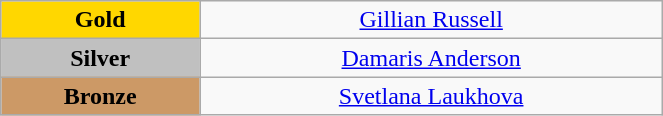<table class="wikitable" style="text-align:center; " width="35%">
<tr>
<td bgcolor="gold"><strong>Gold</strong></td>
<td><a href='#'>Gillian Russell</a><br>  <small><em></em></small></td>
</tr>
<tr>
<td bgcolor="silver"><strong>Silver</strong></td>
<td><a href='#'>Damaris Anderson</a><br>  <small><em></em></small></td>
</tr>
<tr>
<td bgcolor="CC9966"><strong>Bronze</strong></td>
<td><a href='#'>Svetlana Laukhova</a><br>  <small><em></em></small></td>
</tr>
</table>
